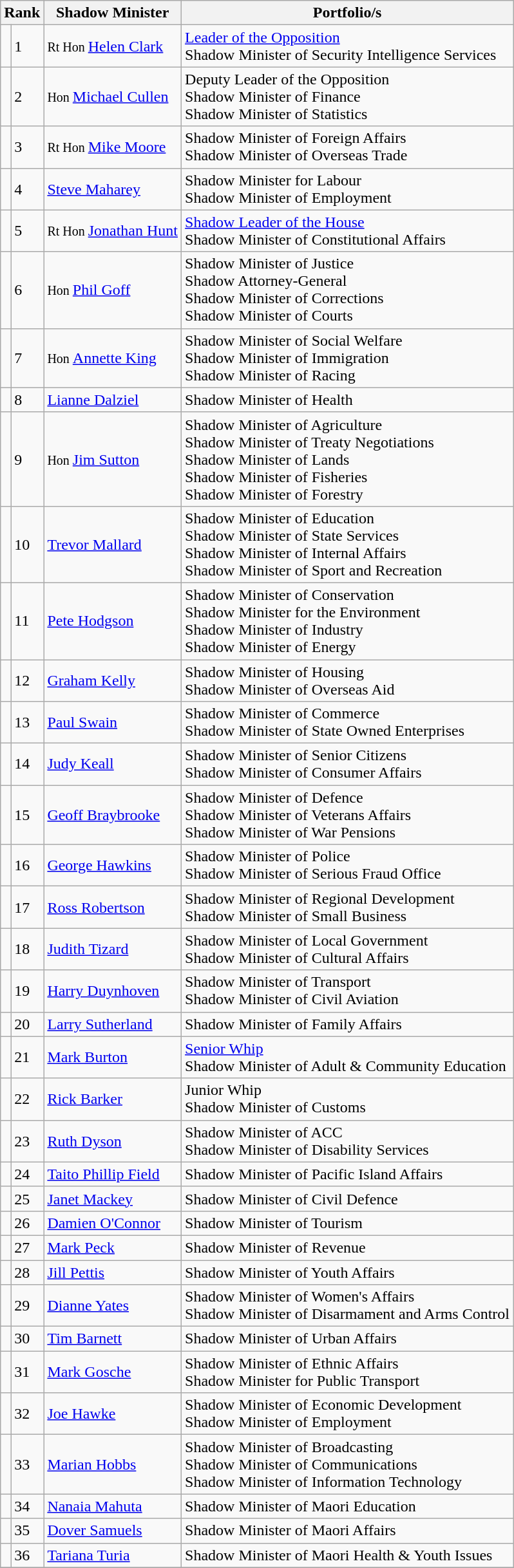<table class="wikitable">
<tr>
<th colspan="2">Rank</th>
<th>Shadow Minister</th>
<th>Portfolio/s</th>
</tr>
<tr>
<td bgcolor=></td>
<td>1</td>
<td><small>Rt Hon </small><a href='#'>Helen Clark</a></td>
<td><a href='#'>Leader of the Opposition</a><br>Shadow Minister of Security Intelligence Services</td>
</tr>
<tr>
<td bgcolor=></td>
<td>2</td>
<td><small>Hon </small><a href='#'>Michael Cullen</a></td>
<td>Deputy Leader of the Opposition<br>Shadow Minister of Finance<br>Shadow Minister of Statistics</td>
</tr>
<tr>
<td bgcolor=></td>
<td>3</td>
<td><small>Rt Hon </small><a href='#'>Mike Moore</a></td>
<td>Shadow Minister of Foreign Affairs<br>Shadow Minister of Overseas Trade</td>
</tr>
<tr>
<td bgcolor=></td>
<td>4</td>
<td><a href='#'>Steve Maharey</a></td>
<td>Shadow Minister for Labour<br>Shadow Minister of Employment</td>
</tr>
<tr>
<td bgcolor=></td>
<td>5</td>
<td><small>Rt Hon </small><a href='#'>Jonathan Hunt</a></td>
<td><a href='#'>Shadow Leader of the House</a><br>Shadow Minister of Constitutional Affairs</td>
</tr>
<tr>
<td bgcolor=></td>
<td>6</td>
<td><small>Hon </small><a href='#'>Phil Goff</a></td>
<td>Shadow Minister of Justice<br>Shadow Attorney-General<br>Shadow Minister of Corrections<br>Shadow Minister of Courts</td>
</tr>
<tr>
<td bgcolor=></td>
<td>7</td>
<td><small>Hon </small><a href='#'>Annette King</a></td>
<td>Shadow Minister of Social Welfare<br>Shadow Minister of Immigration<br>Shadow Minister of Racing</td>
</tr>
<tr>
<td bgcolor=></td>
<td>8</td>
<td><a href='#'>Lianne Dalziel</a></td>
<td>Shadow Minister of Health</td>
</tr>
<tr>
<td bgcolor=></td>
<td>9</td>
<td><small>Hon </small><a href='#'>Jim Sutton</a></td>
<td>Shadow Minister of Agriculture<br>Shadow Minister of Treaty Negotiations<br>Shadow Minister of Lands<br>Shadow Minister of Fisheries<br>Shadow Minister of Forestry</td>
</tr>
<tr>
<td bgcolor=></td>
<td>10</td>
<td><a href='#'>Trevor Mallard</a></td>
<td>Shadow Minister of Education<br>Shadow Minister of State Services<br>Shadow Minister of Internal Affairs<br>Shadow Minister of Sport and Recreation</td>
</tr>
<tr>
<td bgcolor=></td>
<td>11</td>
<td><a href='#'>Pete Hodgson</a></td>
<td>Shadow Minister of Conservation<br>Shadow Minister for the Environment<br>Shadow Minister of Industry<br>Shadow Minister of Energy</td>
</tr>
<tr>
<td bgcolor=></td>
<td>12</td>
<td><a href='#'>Graham Kelly</a></td>
<td>Shadow Minister of Housing<br>Shadow Minister of Overseas Aid</td>
</tr>
<tr>
<td bgcolor=></td>
<td>13</td>
<td><a href='#'>Paul Swain</a></td>
<td>Shadow Minister of Commerce<br>Shadow Minister of State Owned Enterprises</td>
</tr>
<tr>
<td bgcolor=></td>
<td>14</td>
<td><a href='#'>Judy Keall</a></td>
<td>Shadow Minister of Senior Citizens<br>Shadow Minister of Consumer Affairs</td>
</tr>
<tr>
<td bgcolor=></td>
<td>15</td>
<td><a href='#'>Geoff Braybrooke</a></td>
<td>Shadow Minister of Defence<br>Shadow Minister of Veterans Affairs<br>Shadow Minister of War Pensions</td>
</tr>
<tr>
<td bgcolor=></td>
<td>16</td>
<td><a href='#'>George Hawkins</a></td>
<td>Shadow Minister of Police<br>Shadow Minister of Serious Fraud Office</td>
</tr>
<tr>
<td bgcolor=></td>
<td>17</td>
<td><a href='#'>Ross Robertson</a></td>
<td>Shadow Minister of Regional Development<br>Shadow Minister of Small Business</td>
</tr>
<tr>
<td bgcolor=></td>
<td>18</td>
<td><a href='#'>Judith Tizard</a></td>
<td>Shadow Minister of Local Government<br>Shadow Minister of Cultural Affairs</td>
</tr>
<tr>
<td bgcolor=></td>
<td>19</td>
<td><a href='#'>Harry Duynhoven</a></td>
<td>Shadow Minister of Transport<br>Shadow Minister of Civil Aviation</td>
</tr>
<tr>
<td bgcolor=></td>
<td>20</td>
<td><a href='#'>Larry Sutherland</a></td>
<td>Shadow Minister of Family Affairs</td>
</tr>
<tr>
<td bgcolor=></td>
<td>21</td>
<td><a href='#'>Mark Burton</a></td>
<td><a href='#'>Senior Whip</a><br>Shadow Minister of Adult & Community Education</td>
</tr>
<tr>
<td bgcolor=></td>
<td>22</td>
<td><a href='#'>Rick Barker</a></td>
<td>Junior Whip<br>Shadow Minister of Customs</td>
</tr>
<tr>
<td bgcolor=></td>
<td>23</td>
<td><a href='#'>Ruth Dyson</a></td>
<td>Shadow Minister of ACC<br>Shadow Minister of Disability Services</td>
</tr>
<tr>
<td bgcolor=></td>
<td>24</td>
<td><a href='#'>Taito Phillip Field</a></td>
<td>Shadow Minister of Pacific Island Affairs</td>
</tr>
<tr>
<td bgcolor=></td>
<td>25</td>
<td><a href='#'>Janet Mackey</a></td>
<td>Shadow Minister of Civil Defence</td>
</tr>
<tr>
<td bgcolor=></td>
<td>26</td>
<td><a href='#'>Damien O'Connor</a></td>
<td>Shadow Minister of Tourism</td>
</tr>
<tr>
<td bgcolor=></td>
<td>27</td>
<td><a href='#'>Mark Peck</a></td>
<td>Shadow Minister of Revenue</td>
</tr>
<tr>
<td bgcolor=></td>
<td>28</td>
<td><a href='#'>Jill Pettis</a></td>
<td>Shadow Minister of Youth Affairs</td>
</tr>
<tr>
<td bgcolor=></td>
<td>29</td>
<td><a href='#'>Dianne Yates</a></td>
<td>Shadow Minister of Women's Affairs<br>Shadow Minister of Disarmament and Arms Control</td>
</tr>
<tr>
<td bgcolor=></td>
<td>30</td>
<td><a href='#'>Tim Barnett</a></td>
<td>Shadow Minister of Urban Affairs</td>
</tr>
<tr>
<td bgcolor=></td>
<td>31</td>
<td><a href='#'>Mark Gosche</a></td>
<td>Shadow Minister of Ethnic Affairs<br>Shadow Minister for Public Transport</td>
</tr>
<tr>
<td bgcolor=></td>
<td>32</td>
<td><a href='#'>Joe Hawke</a></td>
<td>Shadow Minister of Economic Development<br>Shadow Minister of Employment</td>
</tr>
<tr>
<td bgcolor=></td>
<td>33</td>
<td><a href='#'>Marian Hobbs</a></td>
<td>Shadow Minister of Broadcasting<br>Shadow Minister of Communications<br>Shadow Minister of Information Technology</td>
</tr>
<tr>
<td bgcolor=></td>
<td>34</td>
<td><a href='#'>Nanaia Mahuta</a></td>
<td>Shadow Minister of Maori Education</td>
</tr>
<tr>
<td bgcolor=></td>
<td>35</td>
<td><a href='#'>Dover Samuels</a></td>
<td>Shadow Minister of Maori Affairs</td>
</tr>
<tr>
<td bgcolor=></td>
<td>36</td>
<td><a href='#'>Tariana Turia</a></td>
<td>Shadow Minister of Maori Health & Youth Issues</td>
</tr>
<tr>
</tr>
</table>
